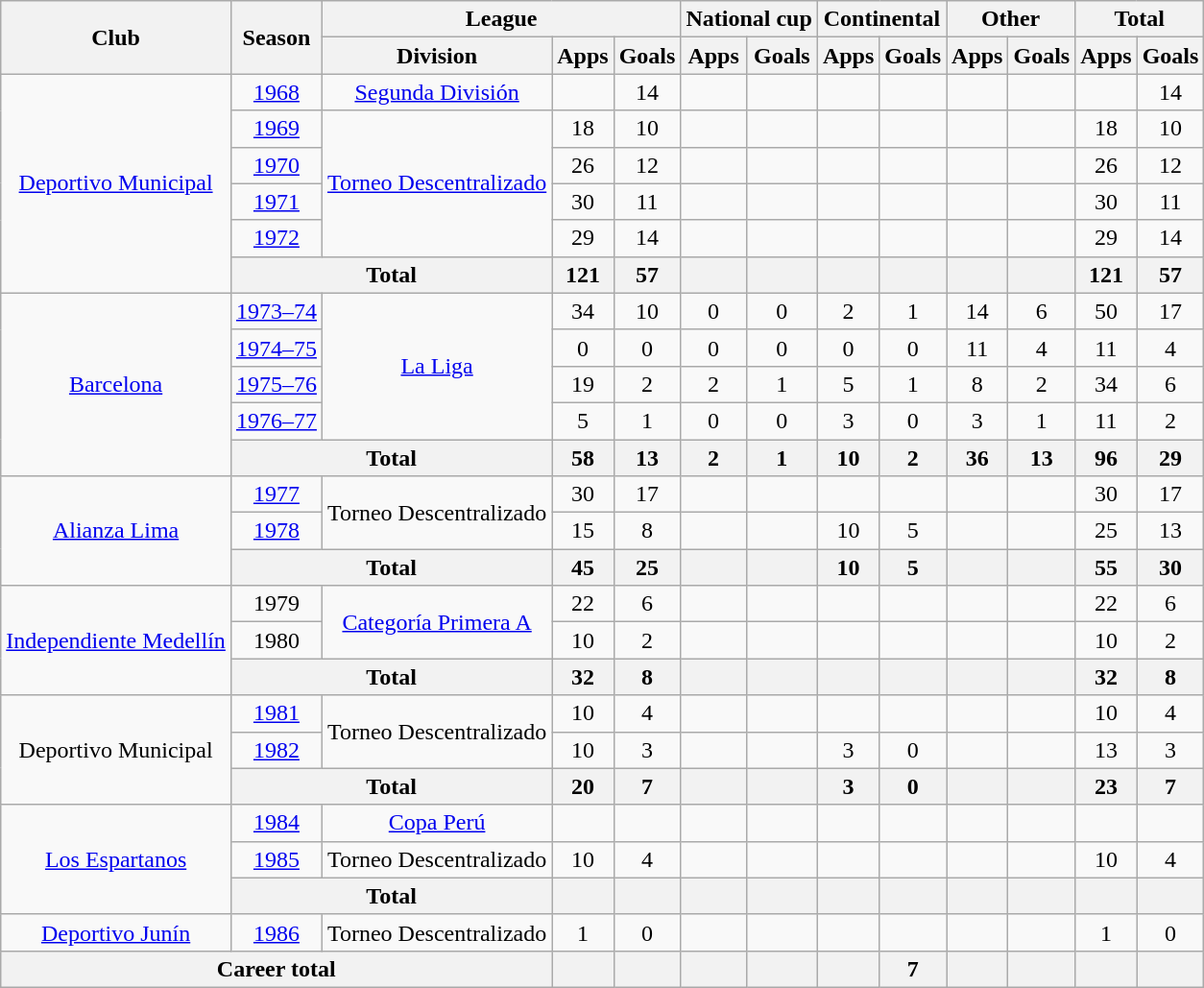<table class="wikitable" style="text-align:center">
<tr>
<th rowspan="2">Club</th>
<th rowspan="2">Season</th>
<th colspan="3">League</th>
<th colspan="2">National cup</th>
<th colspan="2">Continental</th>
<th colspan="2">Other</th>
<th colspan="2">Total</th>
</tr>
<tr>
<th>Division</th>
<th>Apps</th>
<th>Goals</th>
<th>Apps</th>
<th>Goals</th>
<th>Apps</th>
<th>Goals</th>
<th>Apps</th>
<th>Goals</th>
<th>Apps</th>
<th>Goals</th>
</tr>
<tr>
<td rowspan="6"><a href='#'>Deportivo Municipal</a></td>
<td><a href='#'>1968</a></td>
<td><a href='#'>Segunda División</a></td>
<td></td>
<td>14</td>
<td></td>
<td></td>
<td></td>
<td></td>
<td></td>
<td></td>
<td></td>
<td>14</td>
</tr>
<tr>
<td><a href='#'>1969</a></td>
<td rowspan="4"><a href='#'>Torneo Descentralizado</a></td>
<td>18</td>
<td>10</td>
<td></td>
<td></td>
<td></td>
<td></td>
<td></td>
<td></td>
<td>18</td>
<td>10</td>
</tr>
<tr>
<td><a href='#'>1970</a></td>
<td>26</td>
<td>12</td>
<td></td>
<td></td>
<td></td>
<td></td>
<td></td>
<td></td>
<td>26</td>
<td>12</td>
</tr>
<tr>
<td><a href='#'>1971</a></td>
<td>30</td>
<td>11</td>
<td></td>
<td></td>
<td></td>
<td></td>
<td></td>
<td></td>
<td>30</td>
<td>11</td>
</tr>
<tr>
<td><a href='#'>1972</a></td>
<td>29</td>
<td>14</td>
<td></td>
<td></td>
<td></td>
<td></td>
<td></td>
<td></td>
<td>29</td>
<td>14</td>
</tr>
<tr>
<th colspan="2">Total</th>
<th>121</th>
<th>57</th>
<th></th>
<th></th>
<th></th>
<th></th>
<th></th>
<th></th>
<th>121</th>
<th>57</th>
</tr>
<tr>
<td rowspan="5"><a href='#'>Barcelona</a></td>
<td><a href='#'>1973–74</a></td>
<td rowspan="4"><a href='#'>La Liga</a></td>
<td>34</td>
<td>10</td>
<td>0</td>
<td>0</td>
<td>2</td>
<td>1</td>
<td>14</td>
<td>6</td>
<td>50</td>
<td>17</td>
</tr>
<tr>
<td><a href='#'>1974–75</a></td>
<td>0</td>
<td>0</td>
<td>0</td>
<td>0</td>
<td>0</td>
<td>0</td>
<td>11</td>
<td>4</td>
<td>11</td>
<td>4</td>
</tr>
<tr>
<td><a href='#'>1975–76</a></td>
<td>19</td>
<td>2</td>
<td>2</td>
<td>1</td>
<td>5</td>
<td>1</td>
<td>8</td>
<td>2</td>
<td>34</td>
<td>6</td>
</tr>
<tr>
<td><a href='#'>1976–77</a></td>
<td>5</td>
<td>1</td>
<td>0</td>
<td>0</td>
<td>3</td>
<td>0</td>
<td>3</td>
<td>1</td>
<td>11</td>
<td>2</td>
</tr>
<tr>
<th colspan="2">Total</th>
<th>58</th>
<th>13</th>
<th>2</th>
<th>1</th>
<th>10</th>
<th>2</th>
<th>36</th>
<th>13</th>
<th>96</th>
<th>29</th>
</tr>
<tr>
<td rowspan="3"><a href='#'>Alianza Lima</a></td>
<td><a href='#'>1977</a></td>
<td rowspan="2">Torneo Descentralizado</td>
<td>30</td>
<td>17</td>
<td></td>
<td></td>
<td></td>
<td></td>
<td></td>
<td></td>
<td>30</td>
<td>17</td>
</tr>
<tr>
<td><a href='#'>1978</a></td>
<td>15</td>
<td>8</td>
<td></td>
<td></td>
<td>10</td>
<td>5</td>
<td></td>
<td></td>
<td>25</td>
<td>13</td>
</tr>
<tr>
<th colspan="2">Total</th>
<th>45</th>
<th>25</th>
<th></th>
<th></th>
<th>10</th>
<th>5</th>
<th></th>
<th></th>
<th>55</th>
<th>30</th>
</tr>
<tr>
<td rowspan="3"><a href='#'>Independiente Medellín</a></td>
<td>1979</td>
<td rowspan="2"><a href='#'>Categoría Primera A</a></td>
<td>22</td>
<td>6</td>
<td></td>
<td></td>
<td></td>
<td></td>
<td></td>
<td></td>
<td>22</td>
<td>6</td>
</tr>
<tr>
<td>1980</td>
<td>10</td>
<td>2</td>
<td></td>
<td></td>
<td></td>
<td></td>
<td></td>
<td></td>
<td>10</td>
<td>2</td>
</tr>
<tr>
<th colspan="2">Total</th>
<th>32</th>
<th>8</th>
<th></th>
<th></th>
<th></th>
<th></th>
<th></th>
<th></th>
<th>32</th>
<th>8</th>
</tr>
<tr>
<td rowspan="3">Deportivo Municipal</td>
<td><a href='#'>1981</a></td>
<td rowspan="2">Torneo Descentralizado</td>
<td>10</td>
<td>4</td>
<td></td>
<td></td>
<td></td>
<td></td>
<td></td>
<td></td>
<td>10</td>
<td>4</td>
</tr>
<tr>
<td><a href='#'>1982</a></td>
<td>10</td>
<td>3</td>
<td></td>
<td></td>
<td>3</td>
<td>0</td>
<td></td>
<td></td>
<td>13</td>
<td>3</td>
</tr>
<tr>
<th colspan="2">Total</th>
<th>20</th>
<th>7</th>
<th></th>
<th></th>
<th>3</th>
<th>0</th>
<th></th>
<th></th>
<th>23</th>
<th>7</th>
</tr>
<tr>
<td rowspan="3"><a href='#'>Los Espartanos</a></td>
<td><a href='#'>1984</a></td>
<td><a href='#'>Copa Perú</a></td>
<td></td>
<td></td>
<td></td>
<td></td>
<td></td>
<td></td>
<td></td>
<td></td>
<td></td>
<td></td>
</tr>
<tr>
<td><a href='#'>1985</a></td>
<td>Torneo Descentralizado</td>
<td>10</td>
<td>4</td>
<td></td>
<td></td>
<td></td>
<td></td>
<td></td>
<td></td>
<td>10</td>
<td>4</td>
</tr>
<tr>
<th colspan="2">Total</th>
<th></th>
<th></th>
<th></th>
<th></th>
<th></th>
<th></th>
<th></th>
<th></th>
<th></th>
<th></th>
</tr>
<tr>
<td><a href='#'>Deportivo Junín</a></td>
<td><a href='#'>1986</a></td>
<td>Torneo Descentralizado</td>
<td>1</td>
<td>0</td>
<td></td>
<td></td>
<td></td>
<td></td>
<td></td>
<td></td>
<td>1</td>
<td>0</td>
</tr>
<tr>
<th colspan="3">Career total</th>
<th></th>
<th></th>
<th></th>
<th></th>
<th></th>
<th>7</th>
<th></th>
<th></th>
<th></th>
<th></th>
</tr>
</table>
